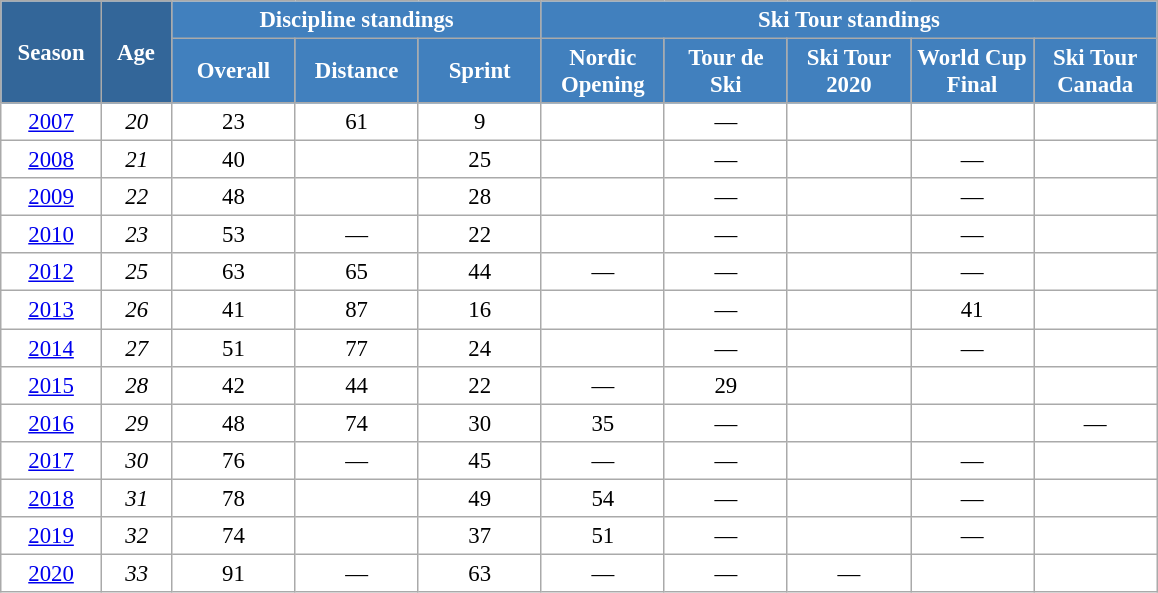<table class="wikitable" style="font-size:95%; text-align:center; border:grey solid 1px; border-collapse:collapse; background:#ffffff;">
<tr>
<th style="background-color:#369; color:white; width:60px;" rowspan="2"> Season </th>
<th style="background-color:#369; color:white; width:40px;" rowspan="2"> Age </th>
<th style="background-color:#4180be; color:white;" colspan="3">Discipline standings</th>
<th style="background-color:#4180be; color:white;" colspan="5">Ski Tour standings</th>
</tr>
<tr>
<th style="background-color:#4180be; color:white; width:75px;">Overall</th>
<th style="background-color:#4180be; color:white; width:75px;">Distance</th>
<th style="background-color:#4180be; color:white; width:75px;">Sprint</th>
<th style="background-color:#4180be; color:white; width:75px;">Nordic<br>Opening</th>
<th style="background-color:#4180be; color:white; width:75px;">Tour de<br>Ski</th>
<th style="background-color:#4180be; color:white; width:75px;">Ski Tour<br>2020</th>
<th style="background-color:#4180be; color:white; width:75px;">World Cup<br>Final</th>
<th style="background-color:#4180be; color:white; width:75px;">Ski Tour<br>Canada</th>
</tr>
<tr>
<td><a href='#'>2007</a></td>
<td><em>20</em></td>
<td>23</td>
<td>61</td>
<td>9</td>
<td></td>
<td>—</td>
<td></td>
<td></td>
<td></td>
</tr>
<tr>
<td><a href='#'>2008</a></td>
<td><em>21</em></td>
<td>40</td>
<td></td>
<td>25</td>
<td></td>
<td>—</td>
<td></td>
<td>—</td>
<td></td>
</tr>
<tr>
<td><a href='#'>2009</a></td>
<td><em>22</em></td>
<td>48</td>
<td></td>
<td>28</td>
<td></td>
<td>—</td>
<td></td>
<td>—</td>
<td></td>
</tr>
<tr>
<td><a href='#'>2010</a></td>
<td><em>23</em></td>
<td>53</td>
<td>—</td>
<td>22</td>
<td></td>
<td>—</td>
<td></td>
<td>—</td>
<td></td>
</tr>
<tr>
<td><a href='#'>2012</a></td>
<td><em>25</em></td>
<td>63</td>
<td>65</td>
<td>44</td>
<td>—</td>
<td>—</td>
<td></td>
<td>—</td>
<td></td>
</tr>
<tr>
<td><a href='#'>2013</a></td>
<td><em>26</em></td>
<td>41</td>
<td>87</td>
<td>16</td>
<td></td>
<td>—</td>
<td></td>
<td>41</td>
<td></td>
</tr>
<tr>
<td><a href='#'>2014</a></td>
<td><em>27</em></td>
<td>51</td>
<td>77</td>
<td>24</td>
<td></td>
<td>—</td>
<td></td>
<td>—</td>
<td></td>
</tr>
<tr>
<td><a href='#'>2015</a></td>
<td><em>28</em></td>
<td>42</td>
<td>44</td>
<td>22</td>
<td>—</td>
<td>29</td>
<td></td>
<td></td>
<td></td>
</tr>
<tr>
<td><a href='#'>2016</a></td>
<td><em>29</em></td>
<td>48</td>
<td>74</td>
<td>30</td>
<td>35</td>
<td>—</td>
<td></td>
<td></td>
<td>—</td>
</tr>
<tr>
<td><a href='#'>2017</a></td>
<td><em>30</em></td>
<td>76</td>
<td>—</td>
<td>45</td>
<td>—</td>
<td>—</td>
<td></td>
<td>—</td>
<td></td>
</tr>
<tr>
<td><a href='#'>2018</a></td>
<td><em>31</em></td>
<td>78</td>
<td></td>
<td>49</td>
<td>54</td>
<td>—</td>
<td></td>
<td>—</td>
<td></td>
</tr>
<tr>
<td><a href='#'>2019</a></td>
<td><em>32</em></td>
<td>74</td>
<td></td>
<td>37</td>
<td>51</td>
<td>—</td>
<td></td>
<td>—</td>
<td></td>
</tr>
<tr>
<td><a href='#'>2020</a></td>
<td><em>33</em></td>
<td>91</td>
<td>—</td>
<td>63</td>
<td>—</td>
<td>—</td>
<td>—</td>
<td></td>
<td></td>
</tr>
</table>
